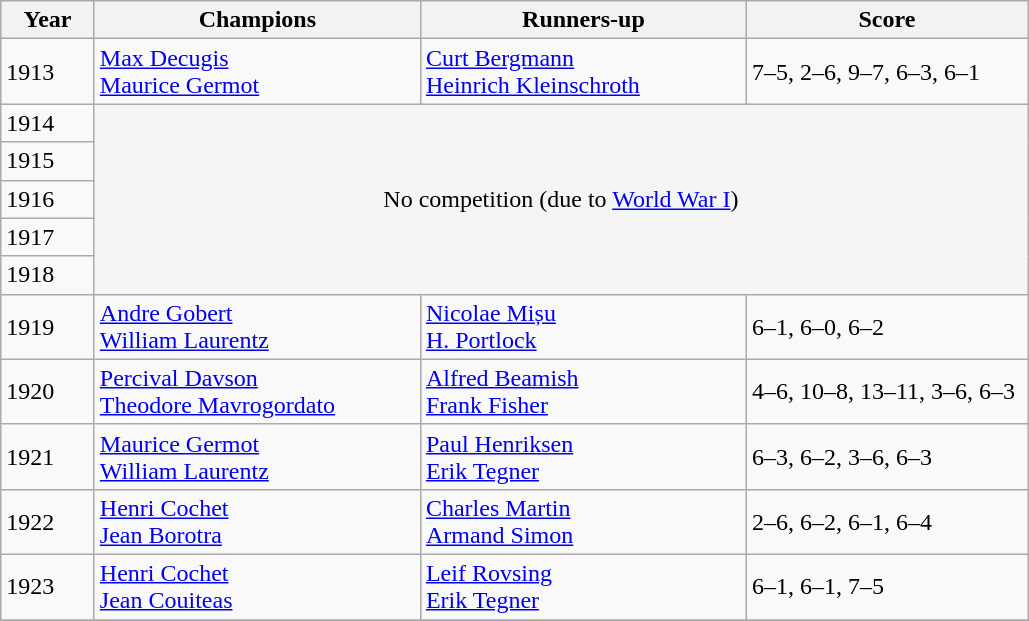<table class="wikitable">
<tr>
<th style="width:55px">Year</th>
<th style="width:210px">Champions</th>
<th style="width:210px">Runners-up</th>
<th style="width:180px" class="unsortable">Score</th>
</tr>
<tr>
<td>1913</td>
<td> <a href='#'>Max Decugis</a> <br>  <a href='#'>Maurice Germot</a></td>
<td> <a href='#'>Curt Bergmann</a> <br>  <a href='#'>Heinrich Kleinschroth</a></td>
<td>7–5, 2–6, 9–7, 6–3, 6–1</td>
</tr>
<tr>
<td>1914</td>
<td rowspan=5 colspan=3 align="center" bgcolor="#F5F5F5">No competition (due to <a href='#'>World War I</a>)</td>
</tr>
<tr>
<td>1915</td>
</tr>
<tr>
<td>1916</td>
</tr>
<tr>
<td>1917</td>
</tr>
<tr>
<td>1918</td>
</tr>
<tr>
<td>1919</td>
<td> <a href='#'>Andre Gobert</a> <br>  <a href='#'>William Laurentz</a></td>
<td> <a href='#'>Nicolae Mișu</a> <br>  <a href='#'>H. Portlock</a></td>
<td>6–1, 6–0, 6–2</td>
</tr>
<tr>
<td>1920</td>
<td> <a href='#'>Percival Davson</a> <br>  <a href='#'>Theodore Mavrogordato</a></td>
<td> <a href='#'>Alfred Beamish</a> <br>  <a href='#'>Frank Fisher</a></td>
<td>4–6, 10–8, 13–11, 3–6, 6–3</td>
</tr>
<tr>
<td>1921</td>
<td> <a href='#'>Maurice Germot</a> <br>  <a href='#'>William Laurentz</a></td>
<td> <a href='#'>Paul Henriksen</a> <br>  <a href='#'>Erik Tegner</a></td>
<td>6–3, 6–2, 3–6, 6–3</td>
</tr>
<tr>
<td>1922</td>
<td> <a href='#'>Henri Cochet</a> <br>  <a href='#'>Jean Borotra</a></td>
<td> <a href='#'>Charles Martin</a> <br>  <a href='#'>Armand Simon</a></td>
<td>2–6, 6–2, 6–1, 6–4</td>
</tr>
<tr>
<td>1923</td>
<td> <a href='#'>Henri Cochet</a> <br>  <a href='#'>Jean Couiteas</a></td>
<td> <a href='#'>Leif Rovsing</a> <br>  <a href='#'>Erik Tegner</a></td>
<td>6–1, 6–1, 7–5</td>
</tr>
<tr>
</tr>
</table>
